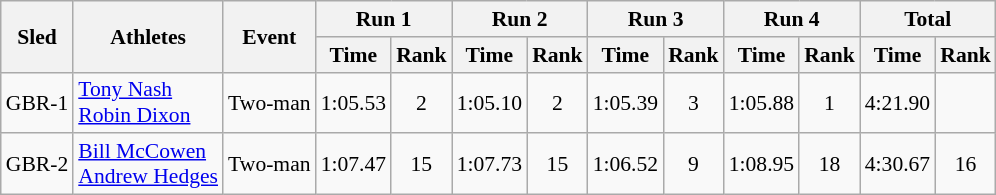<table class="wikitable" border="1" style="font-size:90%">
<tr>
<th rowspan="2">Sled</th>
<th rowspan="2">Athletes</th>
<th rowspan="2">Event</th>
<th colspan="2">Run 1</th>
<th colspan="2">Run 2</th>
<th colspan="2">Run 3</th>
<th colspan="2">Run 4</th>
<th colspan="2">Total</th>
</tr>
<tr>
<th>Time</th>
<th>Rank</th>
<th>Time</th>
<th>Rank</th>
<th>Time</th>
<th>Rank</th>
<th>Time</th>
<th>Rank</th>
<th>Time</th>
<th>Rank</th>
</tr>
<tr>
<td align="center">GBR-1</td>
<td><a href='#'>Tony Nash</a><br><a href='#'>Robin Dixon</a></td>
<td>Two-man</td>
<td align="center">1:05.53</td>
<td align="center">2</td>
<td align="center">1:05.10</td>
<td align="center">2</td>
<td align="center">1:05.39</td>
<td align="center">3</td>
<td align="center">1:05.88</td>
<td align="center">1</td>
<td align="center">4:21.90</td>
<td align="center"></td>
</tr>
<tr>
<td align="center">GBR-2</td>
<td><a href='#'>Bill McCowen</a><br><a href='#'>Andrew Hedges</a></td>
<td>Two-man</td>
<td align="center">1:07.47</td>
<td align="center">15</td>
<td align="center">1:07.73</td>
<td align="center">15</td>
<td align="center">1:06.52</td>
<td align="center">9</td>
<td align="center">1:08.95</td>
<td align="center">18</td>
<td align="center">4:30.67</td>
<td align="center">16</td>
</tr>
</table>
